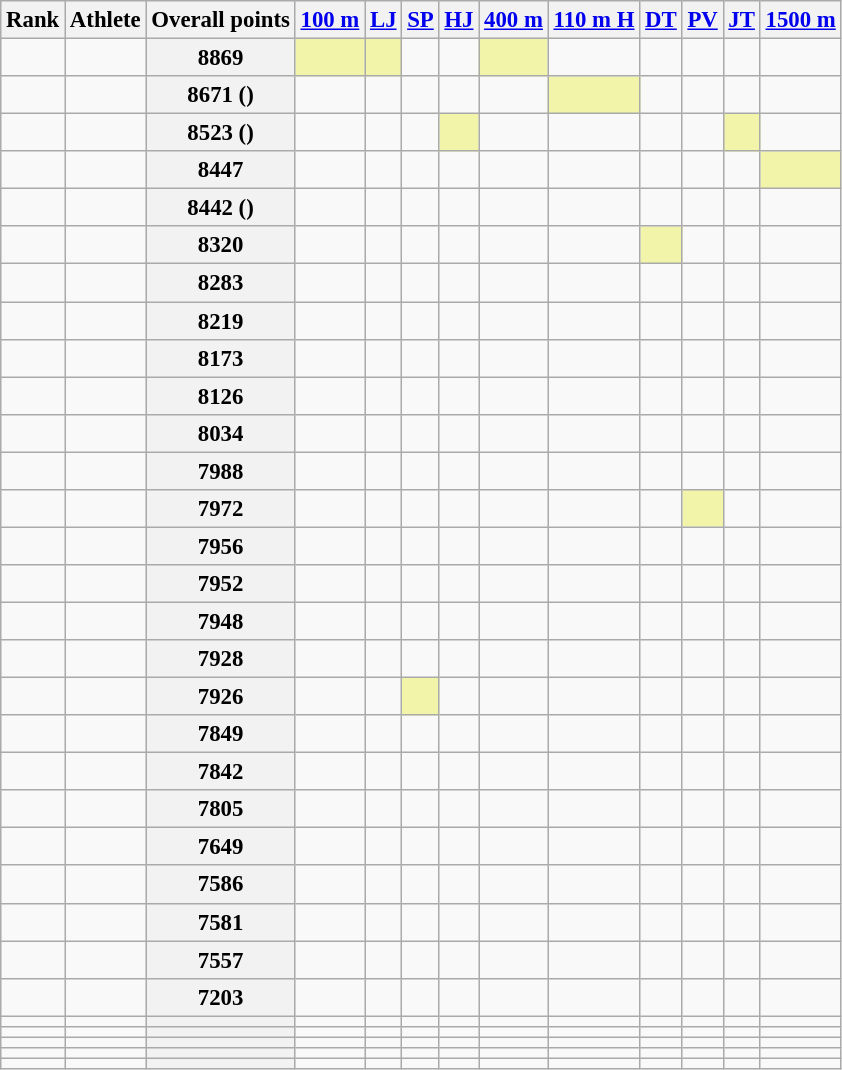<table class="wikitable sortable" style="font-size:95%;">
<tr>
<th>Rank</th>
<th>Athlete</th>
<th>Overall points</th>
<th><a href='#'>100 m</a></th>
<th><a href='#'>LJ</a></th>
<th><a href='#'>SP</a></th>
<th><a href='#'>HJ</a></th>
<th><a href='#'>400 m</a></th>
<th><a href='#'>110 m H</a></th>
<th><a href='#'>DT</a></th>
<th><a href='#'>PV</a></th>
<th><a href='#'>JT</a></th>
<th><a href='#'>1500 m</a></th>
</tr>
<tr>
<td align=center></td>
<td></td>
<th>8869</th>
<td bgcolor=#F2F5A9></td>
<td bgcolor=#F2F5A9></td>
<td></td>
<td></td>
<td bgcolor=#F2F5A9></td>
<td></td>
<td></td>
<td></td>
<td></td>
<td></td>
</tr>
<tr>
<td align=center></td>
<td></td>
<th>8671 ()</th>
<td></td>
<td></td>
<td></td>
<td></td>
<td></td>
<td bgcolor=#F2F5A9></td>
<td></td>
<td></td>
<td></td>
<td></td>
</tr>
<tr>
<td align=center></td>
<td></td>
<th>8523 ()</th>
<td></td>
<td></td>
<td></td>
<td bgcolor=#F2F5A9></td>
<td></td>
<td></td>
<td></td>
<td></td>
<td bgcolor=#F2F5A9></td>
<td></td>
</tr>
<tr>
<td align=center></td>
<td></td>
<th>8447</th>
<td></td>
<td></td>
<td></td>
<td></td>
<td></td>
<td></td>
<td></td>
<td></td>
<td></td>
<td bgcolor=#F2F5A9></td>
</tr>
<tr>
<td align=center></td>
<td></td>
<th>8442 ()</th>
<td></td>
<td></td>
<td></td>
<td></td>
<td></td>
<td></td>
<td></td>
<td></td>
<td></td>
<td></td>
</tr>
<tr>
<td align=center></td>
<td></td>
<th>8320</th>
<td></td>
<td></td>
<td></td>
<td></td>
<td></td>
<td></td>
<td bgcolor=#F2F5A9></td>
<td></td>
<td></td>
<td></td>
</tr>
<tr>
<td align=center></td>
<td></td>
<th>8283</th>
<td></td>
<td></td>
<td></td>
<td></td>
<td></td>
<td></td>
<td></td>
<td></td>
<td></td>
<td></td>
</tr>
<tr>
<td align=center></td>
<td></td>
<th>8219</th>
<td></td>
<td></td>
<td></td>
<td></td>
<td></td>
<td></td>
<td></td>
<td></td>
<td></td>
<td></td>
</tr>
<tr>
<td align=center></td>
<td></td>
<th>8173</th>
<td></td>
<td></td>
<td></td>
<td></td>
<td></td>
<td></td>
<td></td>
<td></td>
<td></td>
<td></td>
</tr>
<tr>
<td align=center></td>
<td></td>
<th>8126</th>
<td></td>
<td></td>
<td></td>
<td></td>
<td></td>
<td></td>
<td></td>
<td></td>
<td></td>
<td></td>
</tr>
<tr>
<td align=center></td>
<td></td>
<th>8034</th>
<td></td>
<td></td>
<td></td>
<td></td>
<td></td>
<td></td>
<td></td>
<td></td>
<td></td>
<td></td>
</tr>
<tr>
<td align=center></td>
<td></td>
<th>7988</th>
<td></td>
<td></td>
<td></td>
<td></td>
<td></td>
<td></td>
<td></td>
<td></td>
<td></td>
<td></td>
</tr>
<tr>
<td align=center></td>
<td></td>
<th>7972</th>
<td></td>
<td></td>
<td></td>
<td></td>
<td></td>
<td></td>
<td></td>
<td bgcolor=#F2F5A9></td>
<td></td>
<td></td>
</tr>
<tr>
<td align=center></td>
<td></td>
<th>7956</th>
<td></td>
<td></td>
<td></td>
<td></td>
<td></td>
<td></td>
<td></td>
<td></td>
<td></td>
<td></td>
</tr>
<tr>
<td align=center></td>
<td></td>
<th>7952</th>
<td></td>
<td></td>
<td></td>
<td></td>
<td></td>
<td></td>
<td></td>
<td></td>
<td></td>
<td></td>
</tr>
<tr>
<td align=center></td>
<td></td>
<th>7948</th>
<td></td>
<td></td>
<td></td>
<td></td>
<td></td>
<td></td>
<td></td>
<td></td>
<td></td>
<td></td>
</tr>
<tr>
<td align=center></td>
<td></td>
<th>7928</th>
<td></td>
<td></td>
<td></td>
<td></td>
<td></td>
<td></td>
<td></td>
<td></td>
<td></td>
<td></td>
</tr>
<tr>
<td align=center></td>
<td></td>
<th>7926</th>
<td></td>
<td></td>
<td bgcolor=#F2F5A9></td>
<td></td>
<td></td>
<td></td>
<td></td>
<td></td>
<td></td>
<td></td>
</tr>
<tr>
<td align=center></td>
<td></td>
<th>7849</th>
<td></td>
<td></td>
<td></td>
<td></td>
<td></td>
<td></td>
<td></td>
<td></td>
<td></td>
<td></td>
</tr>
<tr>
<td align=center></td>
<td></td>
<th>7842</th>
<td></td>
<td></td>
<td></td>
<td></td>
<td></td>
<td></td>
<td></td>
<td></td>
<td></td>
<td></td>
</tr>
<tr>
<td align=center></td>
<td></td>
<th>7805</th>
<td></td>
<td></td>
<td></td>
<td></td>
<td></td>
<td></td>
<td></td>
<td></td>
<td></td>
<td></td>
</tr>
<tr>
<td align=center></td>
<td></td>
<th>7649</th>
<td></td>
<td></td>
<td></td>
<td></td>
<td></td>
<td></td>
<td></td>
<td></td>
<td></td>
<td></td>
</tr>
<tr>
<td align=center></td>
<td></td>
<th>7586</th>
<td></td>
<td></td>
<td></td>
<td></td>
<td></td>
<td></td>
<td></td>
<td></td>
<td></td>
<td></td>
</tr>
<tr>
<td align=center></td>
<td></td>
<th>7581</th>
<td></td>
<td></td>
<td></td>
<td></td>
<td></td>
<td></td>
<td></td>
<td></td>
<td></td>
<td></td>
</tr>
<tr>
<td align=center></td>
<td></td>
<th>7557</th>
<td></td>
<td></td>
<td></td>
<td></td>
<td></td>
<td></td>
<td></td>
<td></td>
<td></td>
<td></td>
</tr>
<tr>
<td align=center></td>
<td></td>
<th>7203</th>
<td></td>
<td></td>
<td></td>
<td></td>
<td></td>
<td></td>
<td></td>
<td></td>
<td></td>
<td></td>
</tr>
<tr>
<td></td>
<td></td>
<th></th>
<td></td>
<td></td>
<td></td>
<td></td>
<td></td>
<td></td>
<td></td>
<td></td>
<td></td>
<td></td>
</tr>
<tr>
<td></td>
<td></td>
<th></th>
<td></td>
<td></td>
<td></td>
<td></td>
<td></td>
<td></td>
<td></td>
<td></td>
<td></td>
<td></td>
</tr>
<tr>
<td></td>
<td></td>
<th></th>
<td></td>
<td></td>
<td></td>
<td></td>
<td></td>
<td></td>
<td></td>
<td></td>
<td></td>
<td></td>
</tr>
<tr>
<td></td>
<td></td>
<th></th>
<td></td>
<td></td>
<td></td>
<td></td>
<td></td>
<td></td>
<td></td>
<td></td>
<td></td>
<td></td>
</tr>
<tr>
<td></td>
<td></td>
<th></th>
<td></td>
<td></td>
<td></td>
<td></td>
<td></td>
<td></td>
<td></td>
<td></td>
<td></td>
<td></td>
</tr>
</table>
